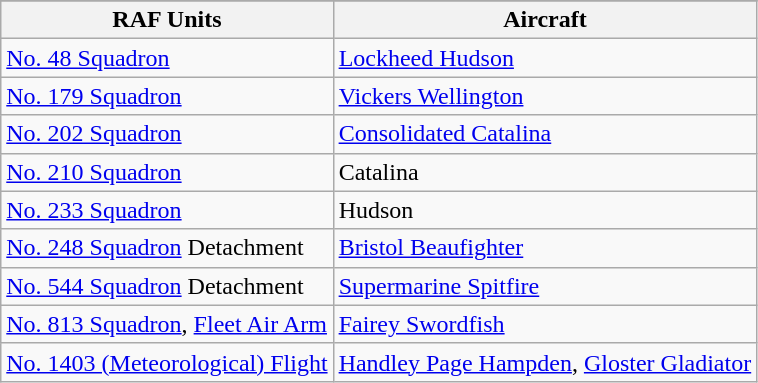<table class="wikitable">
<tr>
</tr>
<tr>
<th>RAF Units</th>
<th>Aircraft</th>
</tr>
<tr>
<td><a href='#'>No. 48 Squadron</a></td>
<td><a href='#'>Lockheed Hudson</a></td>
</tr>
<tr>
<td><a href='#'>No. 179 Squadron</a></td>
<td><a href='#'>Vickers Wellington</a></td>
</tr>
<tr>
<td><a href='#'>No. 202 Squadron</a></td>
<td><a href='#'>Consolidated Catalina</a></td>
</tr>
<tr>
<td><a href='#'>No. 210 Squadron</a></td>
<td>Catalina</td>
</tr>
<tr>
<td><a href='#'>No. 233 Squadron</a></td>
<td>Hudson</td>
</tr>
<tr>
<td><a href='#'>No. 248 Squadron</a> Detachment</td>
<td><a href='#'>Bristol Beaufighter</a></td>
</tr>
<tr>
<td><a href='#'>No. 544 Squadron</a> Detachment</td>
<td><a href='#'>Supermarine Spitfire</a></td>
</tr>
<tr>
<td><a href='#'>No. 813 Squadron</a>, <a href='#'>Fleet Air Arm</a></td>
<td><a href='#'>Fairey Swordfish</a></td>
</tr>
<tr>
<td><a href='#'>No. 1403 (Meteorological) Flight</a></td>
<td><a href='#'>Handley Page Hampden</a>, <a href='#'>Gloster Gladiator</a></td>
</tr>
</table>
